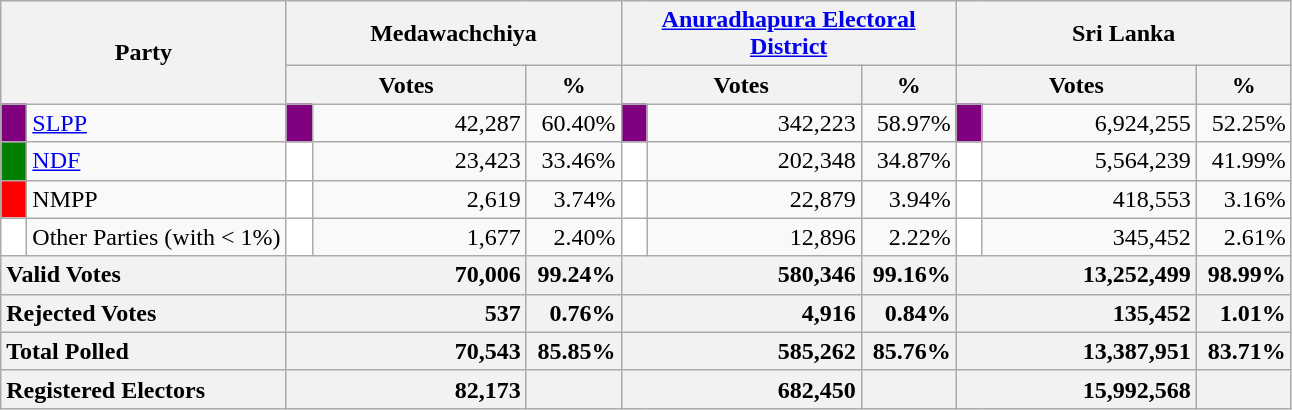<table class="wikitable">
<tr>
<th colspan="2" width="144px"rowspan="2">Party</th>
<th colspan="3" width="216px">Medawachchiya</th>
<th colspan="3" width="216px"><a href='#'>Anuradhapura Electoral District</a></th>
<th colspan="3" width="216px">Sri Lanka</th>
</tr>
<tr>
<th colspan="2" width="144px">Votes</th>
<th>%</th>
<th colspan="2" width="144px">Votes</th>
<th>%</th>
<th colspan="2" width="144px">Votes</th>
<th>%</th>
</tr>
<tr>
<td style="background-color:purple;" width="10px"></td>
<td style="text-align:left;"><a href='#'>SLPP</a></td>
<td style="background-color:purple;" width="10px"></td>
<td style="text-align:right;">42,287</td>
<td style="text-align:right;">60.40%</td>
<td style="background-color:purple;" width="10px"></td>
<td style="text-align:right;">342,223</td>
<td style="text-align:right;">58.97%</td>
<td style="background-color:purple;" width="10px"></td>
<td style="text-align:right;">6,924,255</td>
<td style="text-align:right;">52.25%</td>
</tr>
<tr>
<td style="background-color:green;" width="10px"></td>
<td style="text-align:left;"><a href='#'>NDF</a></td>
<td style="background-color:white;" width="10px"></td>
<td style="text-align:right;">23,423</td>
<td style="text-align:right;">33.46%</td>
<td style="background-color:white;" width="10px"></td>
<td style="text-align:right;">202,348</td>
<td style="text-align:right;">34.87%</td>
<td style="background-color:white;" width="10px"></td>
<td style="text-align:right;">5,564,239</td>
<td style="text-align:right;">41.99%</td>
</tr>
<tr>
<td style="background-color:red;" width="10px"></td>
<td style="text-align:left;">NMPP</td>
<td style="background-color:white;" width="10px"></td>
<td style="text-align:right;">2,619</td>
<td style="text-align:right;">3.74%</td>
<td style="background-color:white;" width="10px"></td>
<td style="text-align:right;">22,879</td>
<td style="text-align:right;">3.94%</td>
<td style="background-color:white;" width="10px"></td>
<td style="text-align:right;">418,553</td>
<td style="text-align:right;">3.16%</td>
</tr>
<tr>
<td style="background-color:white;" width="10px"></td>
<td style="text-align:left;">Other Parties (with < 1%)</td>
<td style="background-color:white;" width="10px"></td>
<td style="text-align:right;">1,677</td>
<td style="text-align:right;">2.40%</td>
<td style="background-color:white;" width="10px"></td>
<td style="text-align:right;">12,896</td>
<td style="text-align:right;">2.22%</td>
<td style="background-color:white;" width="10px"></td>
<td style="text-align:right;">345,452</td>
<td style="text-align:right;">2.61%</td>
</tr>
<tr>
<th colspan="2" width="144px"style="text-align:left;">Valid Votes</th>
<th style="text-align:right;"colspan="2" width="144px">70,006</th>
<th style="text-align:right;">99.24%</th>
<th style="text-align:right;"colspan="2" width="144px">580,346</th>
<th style="text-align:right;">99.16%</th>
<th style="text-align:right;"colspan="2" width="144px">13,252,499</th>
<th style="text-align:right;">98.99%</th>
</tr>
<tr>
<th colspan="2" width="144px"style="text-align:left;">Rejected Votes</th>
<th style="text-align:right;"colspan="2" width="144px">537</th>
<th style="text-align:right;">0.76%</th>
<th style="text-align:right;"colspan="2" width="144px">4,916</th>
<th style="text-align:right;">0.84%</th>
<th style="text-align:right;"colspan="2" width="144px">135,452</th>
<th style="text-align:right;">1.01%</th>
</tr>
<tr>
<th colspan="2" width="144px"style="text-align:left;">Total Polled</th>
<th style="text-align:right;"colspan="2" width="144px">70,543</th>
<th style="text-align:right;">85.85%</th>
<th style="text-align:right;"colspan="2" width="144px">585,262</th>
<th style="text-align:right;">85.76%</th>
<th style="text-align:right;"colspan="2" width="144px">13,387,951</th>
<th style="text-align:right;">83.71%</th>
</tr>
<tr>
<th colspan="2" width="144px"style="text-align:left;">Registered Electors</th>
<th style="text-align:right;"colspan="2" width="144px">82,173</th>
<th></th>
<th style="text-align:right;"colspan="2" width="144px">682,450</th>
<th></th>
<th style="text-align:right;"colspan="2" width="144px">15,992,568</th>
<th></th>
</tr>
</table>
